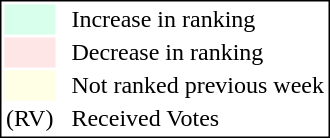<table style="border:1px solid black;">
<tr>
<td style="background:#D8FFEB; width:20px;"></td>
<td> </td>
<td>Increase in ranking</td>
</tr>
<tr>
<td style="background:#FFE6E6; width:20px;"></td>
<td> </td>
<td>Decrease in ranking</td>
</tr>
<tr>
<td style="background:#FFFFE6; width:20px;"></td>
<td> </td>
<td>Not ranked previous week</td>
</tr>
<tr>
<td>(RV)</td>
<td> </td>
<td>Received Votes</td>
</tr>
</table>
